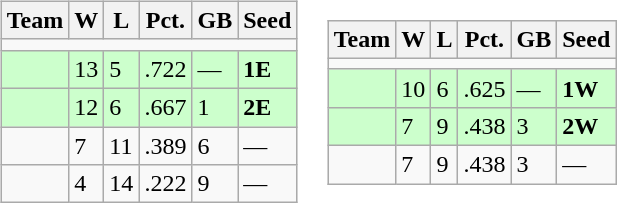<table>
<tr>
<td><br><table class=wikitable>
<tr>
<th>Team</th>
<th>W</th>
<th>L</th>
<th>Pct.</th>
<th>GB</th>
<th>Seed</th>
</tr>
<tr>
<td colspan=6></td>
</tr>
<tr bgcolor=ccffcc>
<td></td>
<td>13</td>
<td>5</td>
<td>.722</td>
<td>—</td>
<td><strong>1E</strong></td>
</tr>
<tr bgcolor=ccffcc>
<td></td>
<td>12</td>
<td>6</td>
<td>.667</td>
<td>1</td>
<td><strong>2E</strong></td>
</tr>
<tr>
<td></td>
<td>7</td>
<td>11</td>
<td>.389</td>
<td>6</td>
<td>—</td>
</tr>
<tr>
<td></td>
<td>4</td>
<td>14</td>
<td>.222</td>
<td>9</td>
<td>—</td>
</tr>
</table>
</td>
<td><br><table class="wikitable">
<tr>
<th>Team</th>
<th>W</th>
<th>L</th>
<th>Pct.</th>
<th>GB</th>
<th>Seed</th>
</tr>
<tr>
<td colspan=6></td>
</tr>
<tr bgcolor=ccffcc>
<td></td>
<td>10</td>
<td>6</td>
<td>.625</td>
<td>—</td>
<td><strong>1W</strong></td>
</tr>
<tr bgcolor=ccffcc>
<td></td>
<td>7</td>
<td>9</td>
<td>.438</td>
<td>3</td>
<td><strong>2W</strong></td>
</tr>
<tr>
<td></td>
<td>7</td>
<td>9</td>
<td>.438</td>
<td>3</td>
<td>—</td>
</tr>
</table>
</td>
</tr>
</table>
